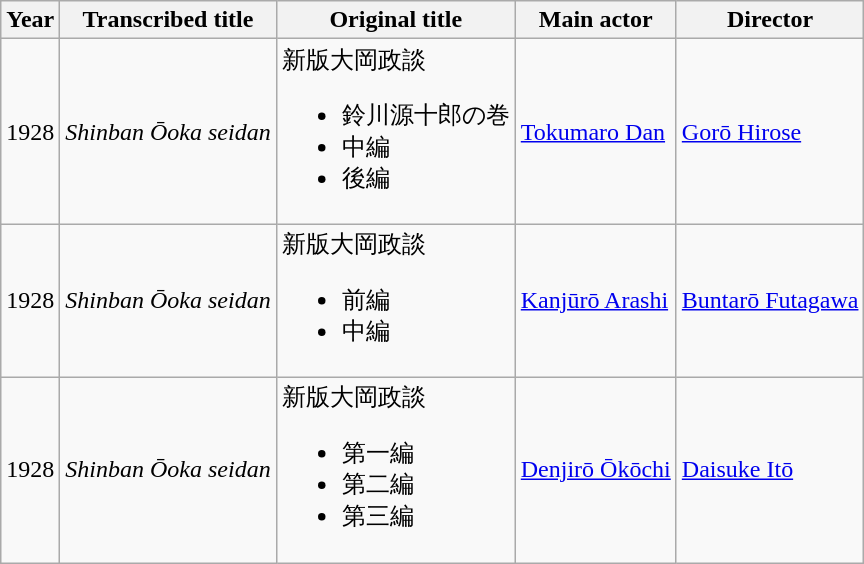<table class="wikitable">
<tr>
<th>Year</th>
<th>Transcribed title</th>
<th>Original title</th>
<th>Main actor</th>
<th>Director</th>
</tr>
<tr>
<td>1928</td>
<td><em>Shinban Ōoka seidan</em> </td>
<td>新版大岡政談<br><ul><li>鈴川源十郎の巻</li><li>中編</li><li>後編</li></ul></td>
<td><a href='#'>Tokumaro Dan</a></td>
<td><a href='#'>Gorō Hirose</a></td>
</tr>
<tr>
<td>1928</td>
<td><em>Shinban Ōoka seidan</em> </td>
<td>新版大岡政談<br><ul><li>前編</li><li>中編</li></ul></td>
<td><a href='#'>Kanjūrō Arashi</a></td>
<td><a href='#'>Buntarō Futagawa</a></td>
</tr>
<tr>
<td>1928</td>
<td><em>Shinban Ōoka seidan</em> </td>
<td>新版大岡政談 <br><ul><li>第一編</li><li>第二編</li><li>第三編</li></ul></td>
<td><a href='#'>Denjirō Ōkōchi</a></td>
<td><a href='#'>Daisuke Itō</a></td>
</tr>
</table>
